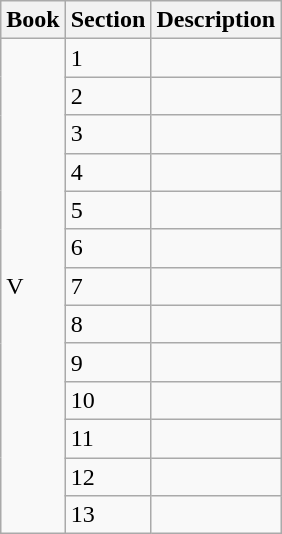<table class="wikitable" style="max-width:45em;">
<tr>
<th>Book</th>
<th>Section</th>
<th>Description</th>
</tr>
<tr>
<td rowspan="15">V</td>
<td>1</td>
<td></td>
</tr>
<tr>
<td>2</td>
<td></td>
</tr>
<tr>
<td>3</td>
<td></td>
</tr>
<tr>
<td>4</td>
<td></td>
</tr>
<tr>
<td>5</td>
<td></td>
</tr>
<tr>
<td>6</td>
<td></td>
</tr>
<tr>
<td>7</td>
<td></td>
</tr>
<tr>
<td>8</td>
<td></td>
</tr>
<tr>
<td>9</td>
<td></td>
</tr>
<tr>
<td>10</td>
<td></td>
</tr>
<tr>
<td>11</td>
<td></td>
</tr>
<tr>
<td>12</td>
<td></td>
</tr>
<tr>
<td>13</td>
<td></td>
</tr>
</table>
